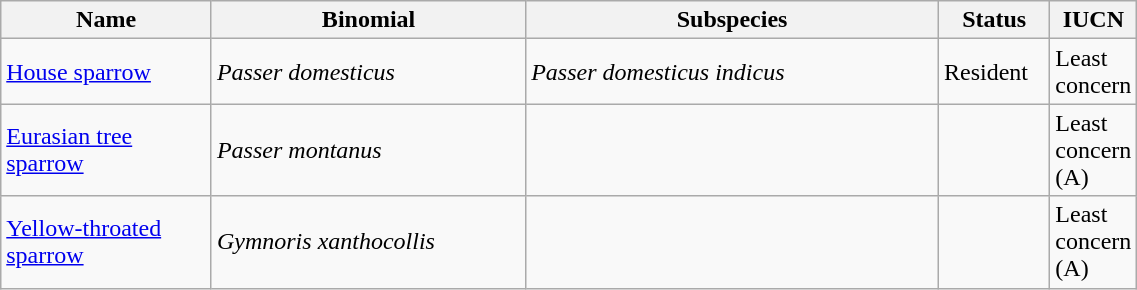<table width=60% class="wikitable">
<tr>
<th width=20%>Name</th>
<th width=30%>Binomial</th>
<th width=40%>Subspecies</th>
<th width=30%>Status</th>
<th width=30%>IUCN</th>
</tr>
<tr>
<td><a href='#'>House sparrow</a><br>
</td>
<td><em>Passer domesticus</em></td>
<td><em>Passer domesticus indicus</em></td>
<td>Resident</td>
<td>Least concern</td>
</tr>
<tr>
<td><a href='#'>Eurasian tree sparrow</a><br></td>
<td><em>Passer montanus</em></td>
<td></td>
<td></td>
<td>Least concern<br>(A)</td>
</tr>
<tr>
<td><a href='#'>Yellow-throated sparrow</a><br></td>
<td><em>Gymnoris xanthocollis</em></td>
<td></td>
<td></td>
<td>Least concern<br>(A)</td>
</tr>
</table>
